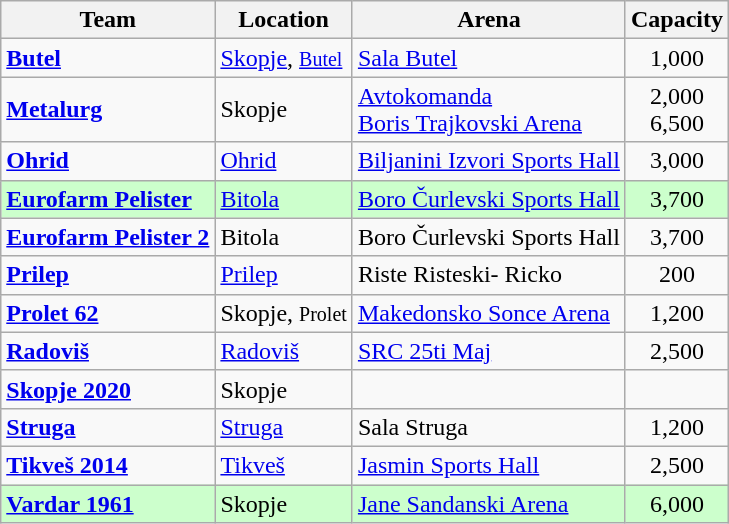<table class="wikitable sortable" style="text-align: left;">
<tr>
<th>Team</th>
<th>Location</th>
<th>Arena</th>
<th>Capacity</th>
</tr>
<tr>
<td><strong><a href='#'>Butel</a></strong></td>
<td><a href='#'>Skopje</a>, <small><a href='#'>Butel</a></small></td>
<td><a href='#'>Sala Butel</a></td>
<td align="center">1,000</td>
</tr>
<tr>
<td><strong><a href='#'>Metalurg</a></strong></td>
<td>Skopje</td>
<td><a href='#'>Avtokomanda</a><br><a href='#'>Boris Trajkovski Arena</a></td>
<td align="center">2,000<br>6,500</td>
</tr>
<tr>
<td><strong><a href='#'>Ohrid</a></strong></td>
<td><a href='#'>Ohrid</a></td>
<td><a href='#'>Biljanini Izvori Sports Hall</a></td>
<td align="center">3,000</td>
</tr>
<tr bgcolor=ccffcc>
<td><strong><a href='#'>Eurofarm Pelister</a></strong></td>
<td><a href='#'>Bitola</a></td>
<td><a href='#'>Boro Čurlevski Sports Hall</a></td>
<td align="center">3,700</td>
</tr>
<tr>
<td><strong><a href='#'>Eurofarm Pelister 2</a></strong></td>
<td>Bitola</td>
<td>Boro Čurlevski Sports Hall</td>
<td align="center">3,700</td>
</tr>
<tr>
<td><strong><a href='#'>Prilep</a></strong></td>
<td><a href='#'>Prilep</a></td>
<td>Riste Risteski- Ricko</td>
<td align="center">200</td>
</tr>
<tr>
<td><strong><a href='#'>Prolet 62</a></strong></td>
<td>Skopje, <small>Prolet</small></td>
<td><a href='#'>Makedonsko Sonce Arena</a></td>
<td align="center">1,200</td>
</tr>
<tr>
<td><strong><a href='#'>Radoviš</a></strong></td>
<td><a href='#'>Radoviš</a></td>
<td><a href='#'>SRC 25ti Maj</a></td>
<td align="center">2,500</td>
</tr>
<tr>
<td><strong><a href='#'>Skopje 2020</a></strong></td>
<td>Skopje</td>
<td></td>
<td align="center"></td>
</tr>
<tr>
<td><strong><a href='#'>Struga</a></strong></td>
<td><a href='#'>Struga</a></td>
<td>Sala Struga</td>
<td align="center">1,200</td>
</tr>
<tr>
<td><strong><a href='#'>Tikveš 2014</a></strong></td>
<td><a href='#'>Tikveš</a></td>
<td><a href='#'>Jasmin Sports Hall</a></td>
<td align="center">2,500</td>
</tr>
<tr bgcolor=ccffcc>
<td><strong><a href='#'>Vardar 1961</a></strong></td>
<td>Skopje</td>
<td><a href='#'>Jane Sandanski Arena</a></td>
<td align="center">6,000</td>
</tr>
</table>
